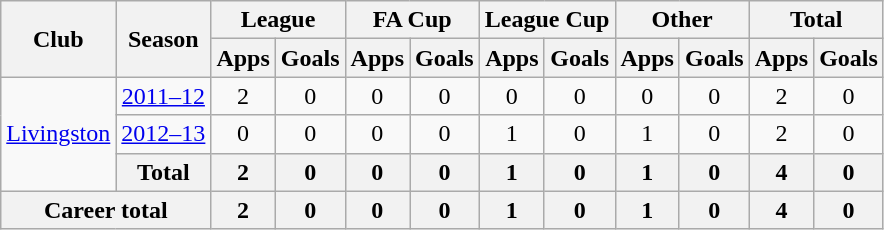<table class="wikitable" style="text-align: center;">
<tr>
<th rowspan="2">Club</th>
<th rowspan="2">Season</th>
<th colspan="2">League</th>
<th colspan="2">FA Cup</th>
<th colspan="2">League Cup</th>
<th colspan="2">Other</th>
<th colspan="2">Total</th>
</tr>
<tr>
<th>Apps</th>
<th>Goals</th>
<th>Apps</th>
<th>Goals</th>
<th>Apps</th>
<th>Goals</th>
<th>Apps</th>
<th>Goals</th>
<th>Apps</th>
<th>Goals</th>
</tr>
<tr>
<td rowspan="3" valign="center"><a href='#'>Livingston</a></td>
<td><a href='#'>2011–12</a></td>
<td>2</td>
<td>0</td>
<td>0</td>
<td>0</td>
<td>0</td>
<td>0</td>
<td>0</td>
<td>0</td>
<td>2</td>
<td>0</td>
</tr>
<tr>
<td><a href='#'>2012–13</a></td>
<td>0</td>
<td>0</td>
<td>0</td>
<td>0</td>
<td>1</td>
<td>0</td>
<td>1</td>
<td>0</td>
<td>2</td>
<td>0</td>
</tr>
<tr>
<th>Total</th>
<th>2</th>
<th>0</th>
<th>0</th>
<th>0</th>
<th>1</th>
<th>0</th>
<th>1</th>
<th>0</th>
<th>4</th>
<th>0</th>
</tr>
<tr>
<th colspan="2">Career total</th>
<th>2</th>
<th>0</th>
<th>0</th>
<th>0</th>
<th>1</th>
<th>0</th>
<th>1</th>
<th>0</th>
<th>4</th>
<th>0</th>
</tr>
</table>
